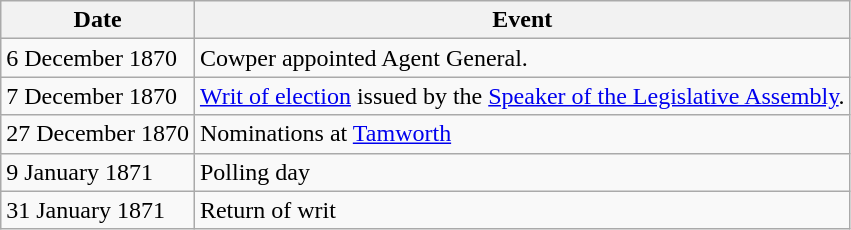<table class="wikitable">
<tr>
<th>Date</th>
<th>Event</th>
</tr>
<tr>
<td>6 December 1870</td>
<td>Cowper appointed Agent General.</td>
</tr>
<tr>
<td>7 December 1870</td>
<td><a href='#'>Writ of election</a> issued by the <a href='#'>Speaker of the Legislative Assembly</a>.</td>
</tr>
<tr>
<td>27 December 1870</td>
<td>Nominations at <a href='#'>Tamworth</a></td>
</tr>
<tr>
<td>9 January 1871</td>
<td>Polling day</td>
</tr>
<tr>
<td>31 January 1871</td>
<td>Return of writ</td>
</tr>
</table>
